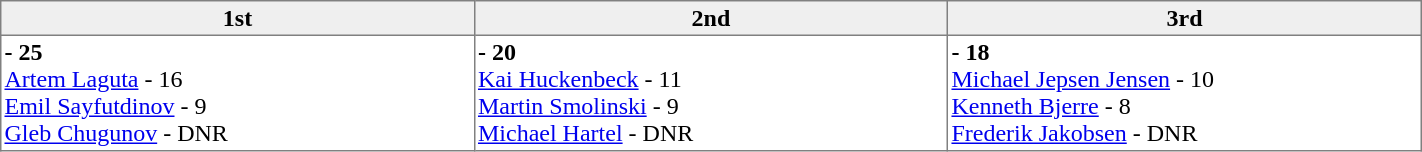<table border="1" cellpadding="2" cellspacing="0"  style="width:75%; border-collapse:collapse;">
<tr style="text-align:left; background:#efefef;">
<th width=15% align=center >1st</th>
<th width=15% align=center >2nd</th>
<th width=15% align=center >3rd</th>
</tr>
<tr align=left>
<td valign=top align=left ><strong> - 25</strong><br><a href='#'>Artem Laguta</a> - 16<br><a href='#'>Emil Sayfutdinov</a> - 9<br><a href='#'>Gleb Chugunov</a> - DNR</td>
<td valign=top align=left ><strong> - 20</strong><br><a href='#'>Kai Huckenbeck</a> - 11<br><a href='#'>Martin Smolinski</a> - 9<br><a href='#'>Michael Hartel</a> - DNR</td>
<td valign=top align=left ><strong> - 18</strong><br><a href='#'>Michael Jepsen Jensen</a> - 10<br><a href='#'>Kenneth Bjerre</a> - 8<br><a href='#'>Frederik Jakobsen</a> - DNR</td>
</tr>
</table>
